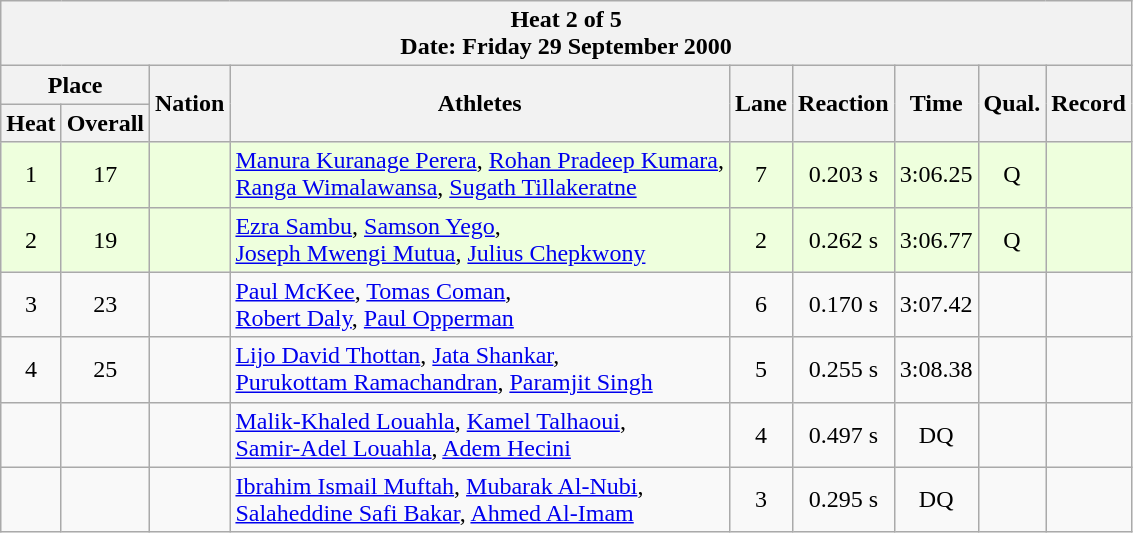<table class="wikitable sortable">
<tr>
<th colspan=9>Heat 2 of 5 <br> Date: Friday 29 September 2000</th>
</tr>
<tr>
<th colspan=2>Place</th>
<th rowspan=2>Nation</th>
<th rowspan=2>Athletes</th>
<th rowspan=2>Lane</th>
<th rowspan=2>Reaction</th>
<th rowspan=2>Time</th>
<th rowspan=2>Qual.</th>
<th rowspan=2>Record</th>
</tr>
<tr>
<th>Heat</th>
<th>Overall</th>
</tr>
<tr bgcolor = "eeffdd">
<td align="center">1</td>
<td align="center">17</td>
<td align="left"></td>
<td align="left"><a href='#'>Manura Kuranage Perera</a>, <a href='#'>Rohan Pradeep Kumara</a>, <br> <a href='#'>Ranga Wimalawansa</a>, <a href='#'>Sugath Tillakeratne</a></td>
<td align="center">7</td>
<td align="center">0.203 s</td>
<td align="center">3:06.25</td>
<td align="center">Q</td>
<td align="center"></td>
</tr>
<tr bgcolor = "eeffdd">
<td align="center">2</td>
<td align="center">19</td>
<td align="left"></td>
<td align="left"><a href='#'>Ezra Sambu</a>, <a href='#'>Samson Yego</a>, <br> <a href='#'>Joseph Mwengi Mutua</a>, <a href='#'>Julius Chepkwony</a></td>
<td align="center">2</td>
<td align="center">0.262 s</td>
<td align="center">3:06.77</td>
<td align="center">Q</td>
<td align="center"></td>
</tr>
<tr>
<td align="center">3</td>
<td align="center">23</td>
<td align="left"></td>
<td align="left"><a href='#'>Paul McKee</a>, <a href='#'>Tomas Coman</a>, <br> <a href='#'>Robert Daly</a>, <a href='#'>Paul Opperman</a></td>
<td align="center">6</td>
<td align="center">0.170 s</td>
<td align="center">3:07.42</td>
<td align="center"></td>
<td align="center"></td>
</tr>
<tr>
<td align="center">4</td>
<td align="center">25</td>
<td align="left"></td>
<td align="left"><a href='#'>Lijo David Thottan</a>, <a href='#'>Jata Shankar</a>,<br> <a href='#'>Purukottam Ramachandran</a>, <a href='#'>Paramjit Singh</a></td>
<td align="center">5</td>
<td align="center">0.255 s</td>
<td align="center">3:08.38</td>
<td align="center"></td>
<td align="center"></td>
</tr>
<tr>
<td align="center"></td>
<td align="center"></td>
<td align="left"></td>
<td align="left"><a href='#'>Malik-Khaled Louahla</a>, <a href='#'>Kamel Talhaoui</a>,<br> <a href='#'>Samir-Adel Louahla</a>, <a href='#'>Adem Hecini</a></td>
<td align="center">4</td>
<td align="center">0.497 s</td>
<td align="center">DQ</td>
<td align="center"></td>
<td align="center"></td>
</tr>
<tr>
<td align="center"></td>
<td align="center"></td>
<td align="left"></td>
<td align="left"><a href='#'>Ibrahim Ismail Muftah</a>, <a href='#'>Mubarak Al-Nubi</a>, <br> <a href='#'>Salaheddine Safi Bakar</a>, <a href='#'>Ahmed Al-Imam</a></td>
<td align="center">3</td>
<td align="center">0.295 s</td>
<td align="center">DQ</td>
<td align="center"></td>
<td align="center"></td>
</tr>
</table>
